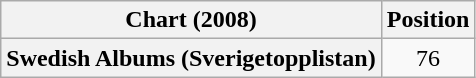<table class="wikitable plainrowheaders" style="text-align:center">
<tr>
<th scope="col">Chart (2008)</th>
<th scope="col">Position</th>
</tr>
<tr>
<th scope="row">Swedish Albums (Sverigetopplistan)</th>
<td>76</td>
</tr>
</table>
